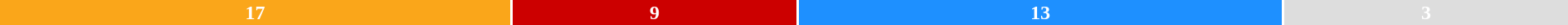<table style="width:100%; text-align:center;">
<tr style="color:white;">
<td style="background:#FAA61A ; width:40.48;"><strong>17</strong></td>
<td style="background:#CC0000; width:21.43;"><strong>9</strong></td>
<td style="background:dodgerblue; width:30.95%;"><strong>13</strong></td>
<td style="background:#DDDDDD; width:7.14;"><strong>3</strong></td>
</tr>
<tr>
<td></td>
<td></td>
<td></td>
<td><span></span></td>
</tr>
</table>
